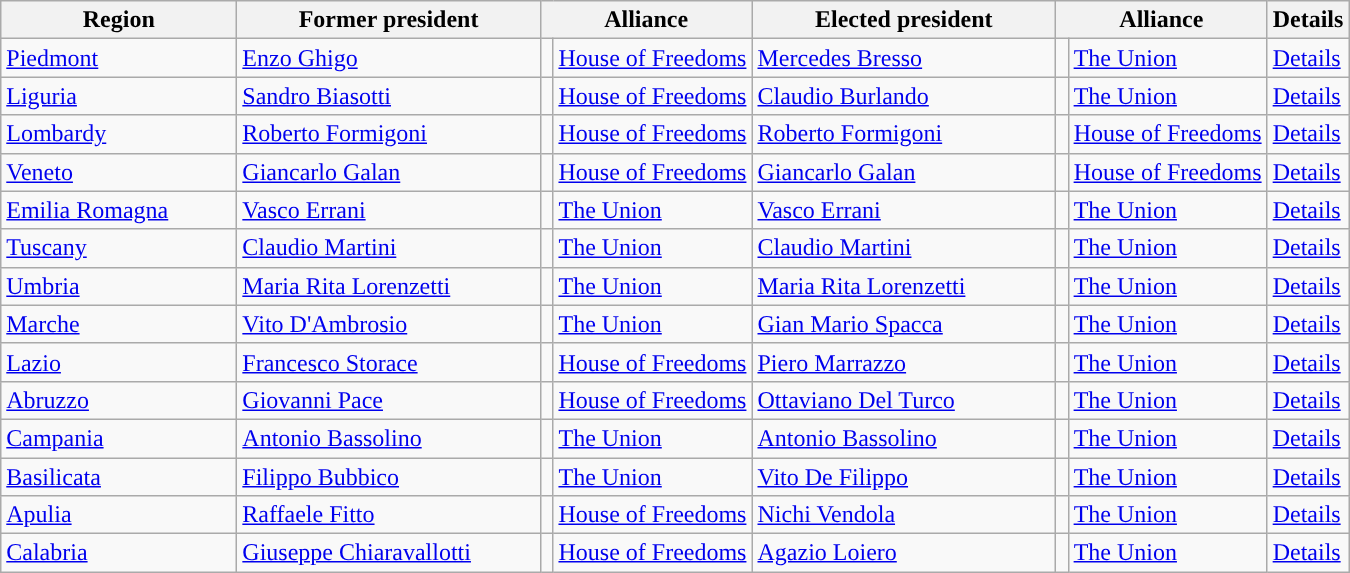<table class="wikitable" style="valign:top;">
<tr>
<th style="width:150px;">Region</th>
<th style="width:195px;">Former president</th>
<th colspan=2 style="width:80px;">Alliance</th>
<th style="width:195px;">Elected president</th>
<th colspan=2 style="width:80px;">Alliance</th>
<th>Details</th>
</tr>
<tr>
<td><a href='#'>Piedmont</a></td>
<td><a href='#'>Enzo Ghigo</a></td>
<td width="1"></td>
<td align="left"><a href='#'>House of Freedoms</a></td>
<td><a href='#'>Mercedes Bresso</a></td>
<td width="1"></td>
<td align="left"><a href='#'>The Union</a></td>
<td><a href='#'>Details</a></td>
</tr>
<tr>
<td><a href='#'>Liguria</a></td>
<td><a href='#'>Sandro Biasotti</a></td>
<td width="1"></td>
<td align="left"><a href='#'>House of Freedoms</a></td>
<td><a href='#'>Claudio Burlando</a></td>
<td width="1"></td>
<td align="left"><a href='#'>The Union</a></td>
<td><a href='#'>Details</a></td>
</tr>
<tr>
<td><a href='#'>Lombardy</a></td>
<td><a href='#'>Roberto Formigoni</a></td>
<td width="1"></td>
<td align="left"><a href='#'>House of Freedoms</a></td>
<td><a href='#'>Roberto Formigoni</a></td>
<td width="1"></td>
<td align="left"><a href='#'>House of Freedoms</a></td>
<td><a href='#'>Details</a></td>
</tr>
<tr>
<td><a href='#'>Veneto</a></td>
<td><a href='#'>Giancarlo Galan</a></td>
<td width="1"></td>
<td align="left"><a href='#'>House of Freedoms</a></td>
<td><a href='#'>Giancarlo Galan</a></td>
<td width="1"></td>
<td align="left"><a href='#'>House of Freedoms</a></td>
<td><a href='#'>Details</a></td>
</tr>
<tr>
<td><a href='#'>Emilia Romagna</a></td>
<td><a href='#'>Vasco Errani</a></td>
<td width="1"></td>
<td align="left"><a href='#'>The Union</a></td>
<td><a href='#'>Vasco Errani</a></td>
<td width="1"></td>
<td align="left"><a href='#'>The Union</a></td>
<td><a href='#'>Details</a></td>
</tr>
<tr>
<td><a href='#'>Tuscany</a></td>
<td><a href='#'>Claudio Martini</a></td>
<td width="1"></td>
<td align="left"><a href='#'>The Union</a></td>
<td><a href='#'>Claudio Martini</a></td>
<td width="1"></td>
<td align="left"><a href='#'>The Union</a></td>
<td><a href='#'>Details</a></td>
</tr>
<tr>
<td><a href='#'>Umbria</a></td>
<td><a href='#'>Maria Rita Lorenzetti</a></td>
<td width="1"></td>
<td align="left"><a href='#'>The Union</a></td>
<td><a href='#'>Maria Rita Lorenzetti</a></td>
<td width="1"></td>
<td align="left"><a href='#'>The Union</a></td>
<td><a href='#'>Details</a></td>
</tr>
<tr>
<td><a href='#'>Marche</a></td>
<td><a href='#'>Vito D'Ambrosio</a></td>
<td width="1"></td>
<td align="left"><a href='#'>The Union</a></td>
<td><a href='#'>Gian Mario Spacca</a></td>
<td width="1"></td>
<td align="left"><a href='#'>The Union</a></td>
<td><a href='#'>Details</a></td>
</tr>
<tr>
<td><a href='#'>Lazio</a></td>
<td><a href='#'>Francesco Storace</a></td>
<td width="1"></td>
<td align="left"><a href='#'>House of Freedoms</a></td>
<td><a href='#'>Piero Marrazzo</a></td>
<td width="1"></td>
<td align="left"><a href='#'>The Union</a></td>
<td><a href='#'>Details</a></td>
</tr>
<tr>
<td><a href='#'>Abruzzo</a></td>
<td><a href='#'>Giovanni Pace</a></td>
<td width="1"></td>
<td align="left"><a href='#'>House of Freedoms</a></td>
<td><a href='#'>Ottaviano Del Turco</a></td>
<td width="1"></td>
<td align="left"><a href='#'>The Union</a></td>
<td><a href='#'>Details</a></td>
</tr>
<tr>
<td><a href='#'>Campania</a></td>
<td><a href='#'>Antonio Bassolino</a></td>
<td width="1"></td>
<td align="left"><a href='#'>The Union</a></td>
<td><a href='#'>Antonio Bassolino</a></td>
<td width="1"></td>
<td align="left"><a href='#'>The Union</a></td>
<td><a href='#'>Details</a></td>
</tr>
<tr>
<td><a href='#'>Basilicata</a></td>
<td><a href='#'>Filippo Bubbico</a></td>
<td width="1"></td>
<td align="left"><a href='#'>The Union</a></td>
<td><a href='#'>Vito De Filippo</a></td>
<td width="1"></td>
<td align="left"><a href='#'>The Union</a></td>
<td><a href='#'>Details</a></td>
</tr>
<tr>
<td><a href='#'>Apulia</a></td>
<td><a href='#'>Raffaele Fitto</a></td>
<td width="1"></td>
<td align="left"><a href='#'>House of Freedoms</a></td>
<td><a href='#'>Nichi Vendola</a></td>
<td width="1"></td>
<td align="left"><a href='#'>The Union</a></td>
<td><a href='#'>Details</a></td>
</tr>
<tr>
<td><a href='#'>Calabria</a></td>
<td><a href='#'>Giuseppe Chiaravallotti</a></td>
<td width="1"></td>
<td align="left"><a href='#'>House of Freedoms</a></td>
<td><a href='#'>Agazio Loiero</a></td>
<td width="1"></td>
<td align="left"><a href='#'>The Union</a></td>
<td><a href='#'>Details</a></td>
</tr>
</table>
